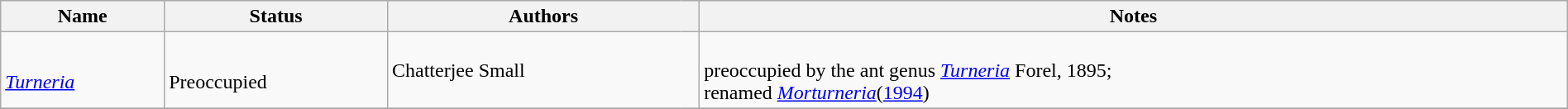<table class="wikitable sortable" align="center" width="100%">
<tr>
<th>Name</th>
<th>Status</th>
<th colspan="2">Authors</th>
<th>Notes</th>
</tr>
<tr>
<td><br><em><a href='#'>Turneria</a></em></td>
<td><br>Preoccupied</td>
<td style="border-right:0px" valign="top"><br>Chatterjee
Small</td>
<td style="border-left:0px" valign="top"></td>
<td><br>preoccupied by the ant genus <em><a href='#'>Turneria</a></em> Forel, 1895;<br> renamed <em><a href='#'>Morturneria</a></em>(<a href='#'>1994</a>)</td>
</tr>
<tr>
</tr>
</table>
